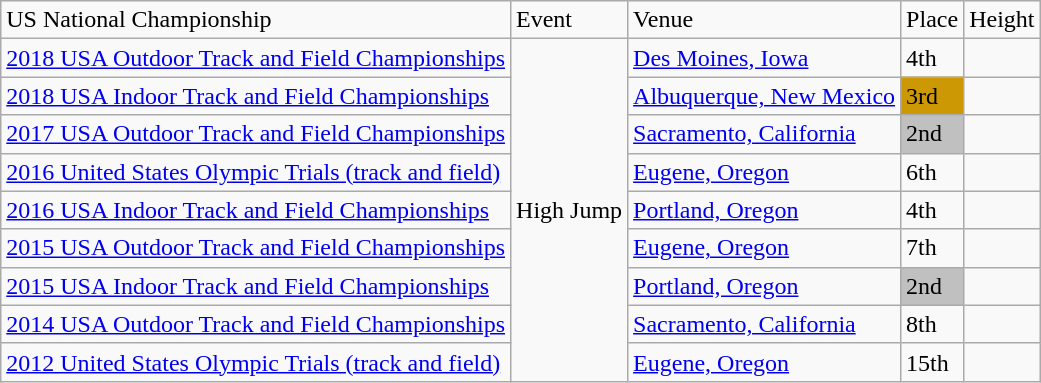<table class="wikitable">
<tr>
<td>US National Championship</td>
<td>Event</td>
<td>Venue</td>
<td>Place</td>
<td>Height</td>
</tr>
<tr>
<td><a href='#'>2018 USA Outdoor Track and Field Championships</a></td>
<td rowspan=9>High Jump</td>
<td><a href='#'>Des Moines, Iowa</a></td>
<td>4th</td>
<td></td>
</tr>
<tr>
<td><a href='#'>2018 USA Indoor Track and Field Championships</a></td>
<td><a href='#'>Albuquerque, New Mexico</a></td>
<td bgcolor=cc9905>3rd</td>
<td></td>
</tr>
<tr>
<td><a href='#'>2017 USA Outdoor Track and Field Championships</a></td>
<td><a href='#'>Sacramento, California</a></td>
<td bgcolor=silver>2nd</td>
<td></td>
</tr>
<tr>
<td><a href='#'>2016 United States Olympic Trials (track and field)</a></td>
<td><a href='#'>Eugene, Oregon</a></td>
<td>6th</td>
<td></td>
</tr>
<tr>
<td><a href='#'>2016 USA Indoor Track and Field Championships</a></td>
<td><a href='#'>Portland, Oregon</a></td>
<td>4th</td>
<td></td>
</tr>
<tr>
<td><a href='#'>2015 USA Outdoor Track and Field Championships</a></td>
<td><a href='#'>Eugene, Oregon</a></td>
<td>7th</td>
<td></td>
</tr>
<tr>
<td><a href='#'>2015 USA Indoor Track and Field Championships</a></td>
<td><a href='#'>Portland, Oregon</a></td>
<td bgcolor=silver>2nd</td>
<td></td>
</tr>
<tr>
<td><a href='#'>2014 USA Outdoor Track and Field Championships</a></td>
<td><a href='#'>Sacramento, California</a></td>
<td>8th</td>
<td></td>
</tr>
<tr>
<td><a href='#'>2012 United States Olympic Trials (track and field)</a></td>
<td><a href='#'>Eugene, Oregon</a></td>
<td>15th</td>
<td></td>
</tr>
</table>
